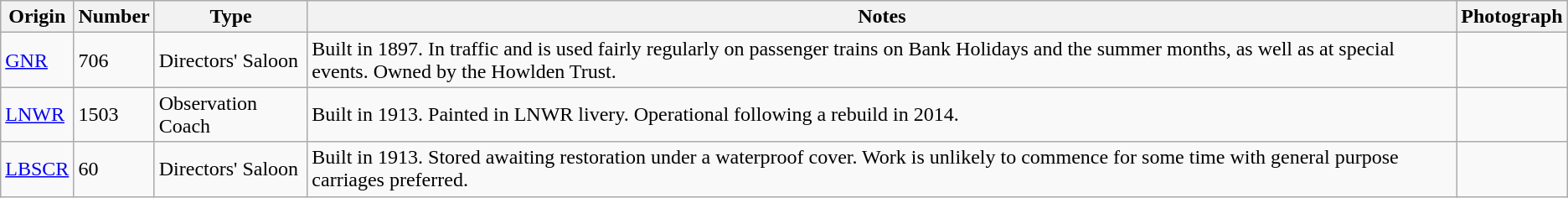<table class="wikitable">
<tr>
<th>Origin</th>
<th>Number</th>
<th>Type</th>
<th>Notes</th>
<th>Photograph</th>
</tr>
<tr>
<td><a href='#'>GNR</a></td>
<td>706</td>
<td>Directors' Saloon</td>
<td>Built in 1897. In traffic and is used fairly regularly on passenger trains on Bank Holidays and the summer months, as well as at special events. Owned by the Howlden Trust.</td>
<td></td>
</tr>
<tr>
<td><a href='#'>LNWR</a></td>
<td>1503</td>
<td>Observation Coach</td>
<td>Built in 1913. Painted in LNWR livery. Operational following a rebuild in 2014.</td>
<td></td>
</tr>
<tr>
<td><a href='#'>LBSCR</a></td>
<td>60</td>
<td>Directors' Saloon</td>
<td>Built in 1913. Stored awaiting restoration under a waterproof cover. Work is unlikely to commence for some time with general purpose carriages preferred.</td>
<td><br></td>
</tr>
</table>
